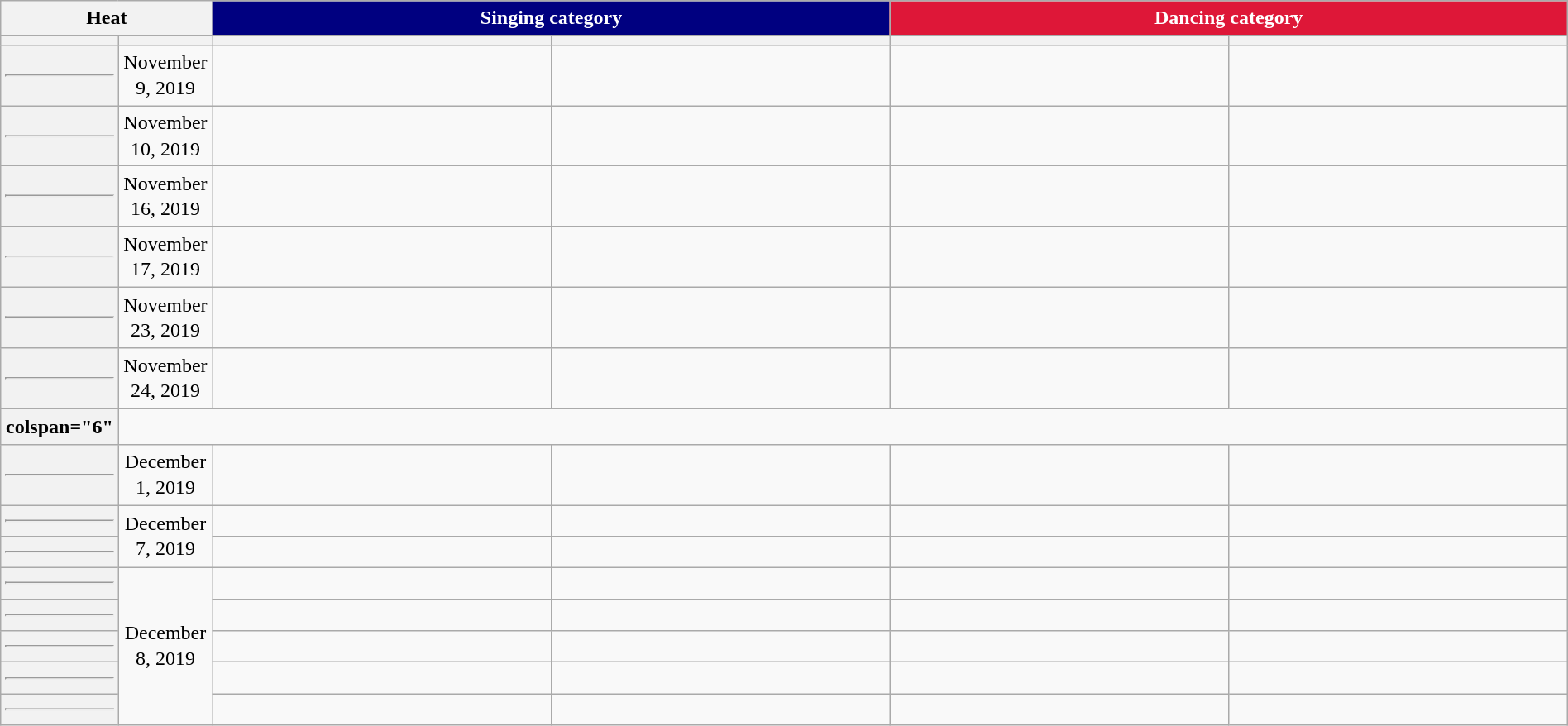<table class="wikitable" style="text-align:center; line-height:1.3em; width:100%;">
<tr>
<th colspan=2 width=02%>Heat</th>
<th colspan=2 style="background:navy; color:white; width:40%;">Singing category</th>
<th colspan=2 style="background:#de1738; color:white; width:40%;">Dancing category</th>
</tr>
<tr>
<th width=01%></th>
<th></th>
<th width=20%></th>
<th width=20%></th>
<th width=20%></th>
<th width=20%></th>
</tr>
<tr>
<th><hr></th>
<td>November 9, 2019</td>
<td></td>
<td></td>
<td></td>
<td></td>
</tr>
<tr>
<th><hr></th>
<td>November 10, 2019</td>
<td></td>
<td></td>
<td></td>
<td></td>
</tr>
<tr>
<th><hr></th>
<td>November 16, 2019</td>
<td></td>
<td></td>
<td></td>
<td></td>
</tr>
<tr>
<th><hr></th>
<td>November 17, 2019</td>
<td></td>
<td></td>
<td></td>
<td></td>
</tr>
<tr>
<th><hr></th>
<td>November 23, 2019</td>
<td></td>
<td></td>
<td></td>
<td></td>
</tr>
<tr>
<th><hr></th>
<td>November 24, 2019</td>
<td></td>
<td></td>
<td></td>
<td></td>
</tr>
<tr>
<th>colspan="6" </th>
</tr>
<tr>
<th><hr></th>
<td>December 1, 2019</td>
<td></td>
<td></td>
<td></td>
<td></td>
</tr>
<tr>
<th><hr></th>
<td rowspan=2>December 7, 2019</td>
<td></td>
<td></td>
<td></td>
<td></td>
</tr>
<tr>
<th><hr></th>
<td></td>
<td></td>
<td></td>
<td></td>
</tr>
<tr>
<th><hr></th>
<td rowspan=5>December 8, 2019</td>
<td></td>
<td></td>
<td></td>
<td></td>
</tr>
<tr>
<th><hr></th>
<td></td>
<td></td>
<td></td>
<td></td>
</tr>
<tr>
<th><hr></th>
<td></td>
<td></td>
<td></td>
<td></td>
</tr>
<tr>
<th><hr></th>
<td></td>
<td></td>
<td></td>
<td></td>
</tr>
<tr>
<th><hr></th>
<td></td>
<td></td>
<td></td>
<td></td>
</tr>
</table>
